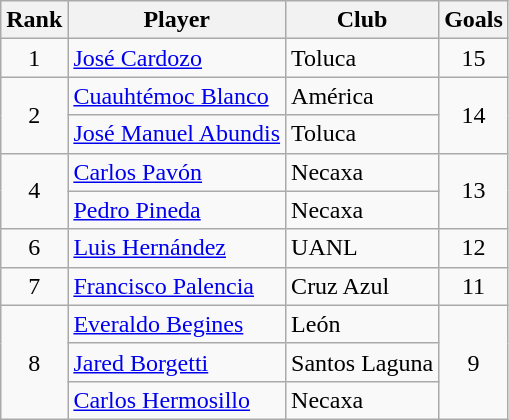<table class="wikitable">
<tr>
<th>Rank</th>
<th>Player</th>
<th>Club</th>
<th>Goals</th>
</tr>
<tr>
<td align=center rowspan=1>1</td>
<td> <a href='#'>José Cardozo</a></td>
<td>Toluca</td>
<td align=center rowspan=1>15</td>
</tr>
<tr>
<td align=center rowspan=2>2</td>
<td> <a href='#'>Cuauhtémoc Blanco</a></td>
<td>América</td>
<td align=center rowspan=2>14</td>
</tr>
<tr>
<td> <a href='#'>José Manuel Abundis</a></td>
<td>Toluca</td>
</tr>
<tr>
<td align=center rowspan=2>4</td>
<td> <a href='#'>Carlos Pavón</a></td>
<td>Necaxa</td>
<td align=center rowspan=2>13</td>
</tr>
<tr>
<td> <a href='#'>Pedro Pineda</a></td>
<td>Necaxa</td>
</tr>
<tr>
<td align=center rowspan=1>6</td>
<td> <a href='#'>Luis Hernández</a></td>
<td>UANL</td>
<td align=center rowspan=1>12</td>
</tr>
<tr>
<td align=center rowspan=1>7</td>
<td> <a href='#'>Francisco Palencia</a></td>
<td>Cruz Azul</td>
<td align=center rowspan=1>11</td>
</tr>
<tr>
<td align=center rowspan=3>8</td>
<td> <a href='#'>Everaldo Begines</a></td>
<td>León</td>
<td align=center rowspan=3>9</td>
</tr>
<tr>
<td> <a href='#'>Jared Borgetti</a></td>
<td>Santos Laguna</td>
</tr>
<tr>
<td> <a href='#'>Carlos Hermosillo</a></td>
<td>Necaxa</td>
</tr>
</table>
